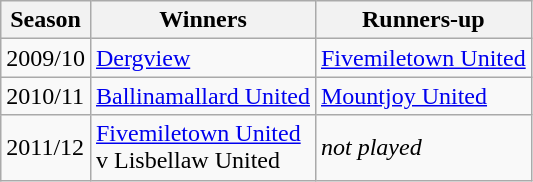<table class="wikitable">
<tr>
<th>Season</th>
<th>Winners</th>
<th>Runners-up</th>
</tr>
<tr>
<td>2009/10</td>
<td><a href='#'>Dergview</a></td>
<td><a href='#'>Fivemiletown United</a></td>
</tr>
<tr>
<td>2010/11	</td>
<td><a href='#'>Ballinamallard United</a></td>
<td><a href='#'>Mountjoy United</a></td>
</tr>
<tr>
<td>2011/12</td>
<td><a href='#'>Fivemiletown United</a> <br>v Lisbellaw United</td>
<td><em>not played</em></td>
</tr>
</table>
